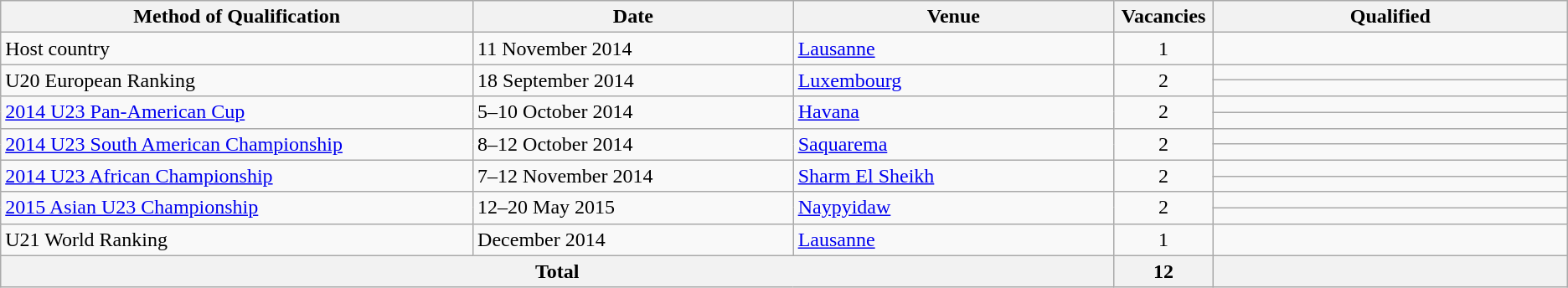<table class="wikitable">
<tr>
<th width=28%>Method of Qualification</th>
<th width=19%>Date</th>
<th width=19%>Venue</th>
<th width=5%>Vacancies</th>
<th width=21%>Qualified</th>
</tr>
<tr>
<td>Host country</td>
<td>11 November 2014</td>
<td> <a href='#'>Lausanne</a></td>
<td style="text-align:center;">1</td>
<td></td>
</tr>
<tr>
<td rowspan="2">U20 European Ranking</td>
<td rowspan="2">18 September 2014</td>
<td rowspan="2"> <a href='#'>Luxembourg</a></td>
<td rowspan="2" style="text-align:center;">2</td>
<td></td>
</tr>
<tr>
<td></td>
</tr>
<tr>
<td rowspan="2"><a href='#'>2014 U23 Pan-American Cup</a></td>
<td rowspan="2">5–10 October 2014</td>
<td rowspan="2"> <a href='#'>Havana</a></td>
<td rowspan="2" style="text-align:center;">2</td>
<td></td>
</tr>
<tr>
<td></td>
</tr>
<tr>
<td rowspan="2"><a href='#'>2014 U23 South American Championship</a></td>
<td rowspan="2">8–12 October 2014</td>
<td rowspan="2"> <a href='#'>Saquarema</a></td>
<td rowspan="2" style="text-align:center;">2</td>
<td></td>
</tr>
<tr>
<td></td>
</tr>
<tr>
<td rowspan="2"><a href='#'>2014 U23 African Championship</a></td>
<td rowspan="2">7–12 November 2014</td>
<td rowspan="2"> <a href='#'>Sharm El Sheikh</a></td>
<td rowspan="2" style="text-align:center;">2</td>
<td></td>
</tr>
<tr>
<td></td>
</tr>
<tr>
<td rowspan="2"><a href='#'>2015 Asian U23 Championship</a></td>
<td rowspan="2">12–20 May 2015</td>
<td rowspan="2"> <a href='#'>Naypyidaw</a></td>
<td rowspan="2" style="text-align:center;">2</td>
<td></td>
</tr>
<tr>
<td></td>
</tr>
<tr>
<td>U21 World Ranking</td>
<td>December 2014</td>
<td> <a href='#'>Lausanne</a></td>
<td style="text-align:center;">1</td>
<td></td>
</tr>
<tr>
<th colspan="3">Total</th>
<th>12</th>
<th colspan="2"></th>
</tr>
</table>
